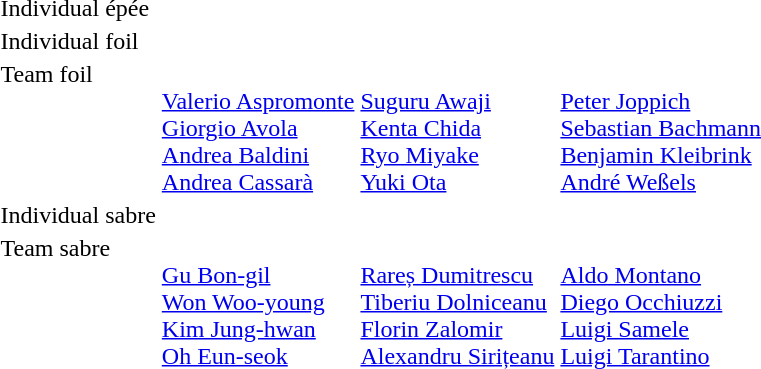<table>
<tr>
<td>Individual épée <br></td>
<td></td>
<td></td>
<td></td>
</tr>
<tr>
<td>Individual foil <br></td>
<td></td>
<td></td>
<td></td>
</tr>
<tr valign="top">
<td>Team foil<br></td>
<td><br><a href='#'>Valerio Aspromonte</a><br><a href='#'>Giorgio Avola</a><br><a href='#'>Andrea Baldini</a><br><a href='#'>Andrea Cassarà</a></td>
<td><br><a href='#'>Suguru Awaji</a><br><a href='#'>Kenta Chida</a><br><a href='#'>Ryo Miyake</a><br><a href='#'>Yuki Ota</a></td>
<td><br><a href='#'>Peter Joppich</a><br><a href='#'>Sebastian Bachmann</a><br><a href='#'>Benjamin Kleibrink</a><br><a href='#'>André Weßels</a></td>
</tr>
<tr>
<td>Individual sabre <br></td>
<td></td>
<td></td>
<td></td>
</tr>
<tr valign="top">
<td>Team sabre <br></td>
<td><br><a href='#'>Gu Bon-gil</a><br><a href='#'>Won Woo-young</a><br><a href='#'>Kim Jung-hwan</a><br><a href='#'>Oh Eun-seok</a></td>
<td><br><a href='#'>Rareș Dumitrescu</a><br><a href='#'>Tiberiu Dolniceanu</a><br><a href='#'>Florin Zalomir</a><br><a href='#'>Alexandru Sirițeanu</a></td>
<td><br><a href='#'>Aldo Montano</a><br><a href='#'>Diego Occhiuzzi</a><br><a href='#'>Luigi Samele</a><br><a href='#'>Luigi Tarantino</a></td>
</tr>
</table>
